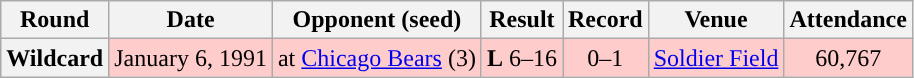<table class="wikitable"  style="text-align: center;">
<tr>
<th>Round</th>
<th>Date</th>
<th>Opponent (seed)</th>
<th>Result</th>
<th>Record</th>
<th>Venue</th>
<th>Attendance</th>
</tr>
<tr style="background:#fcc">
<th>Wildcard</th>
<td>January 6, 1991</td>
<td>at <a href='#'>Chicago Bears</a> (3)</td>
<td><strong>L</strong> 6–16</td>
<td>0–1</td>
<td><a href='#'>Soldier Field</a></td>
<td>60,767</td>
</tr>
</table>
